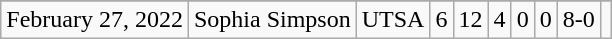<table class="wikitable">
<tr>
</tr>
<tr align="center">
<td>February 27, 2022</td>
<td>Sophia Simpson</td>
<td>UTSA</td>
<td>6</td>
<td>12</td>
<td>4</td>
<td>0</td>
<td>0</td>
<td>8-0</td>
<td></td>
</tr>
</table>
